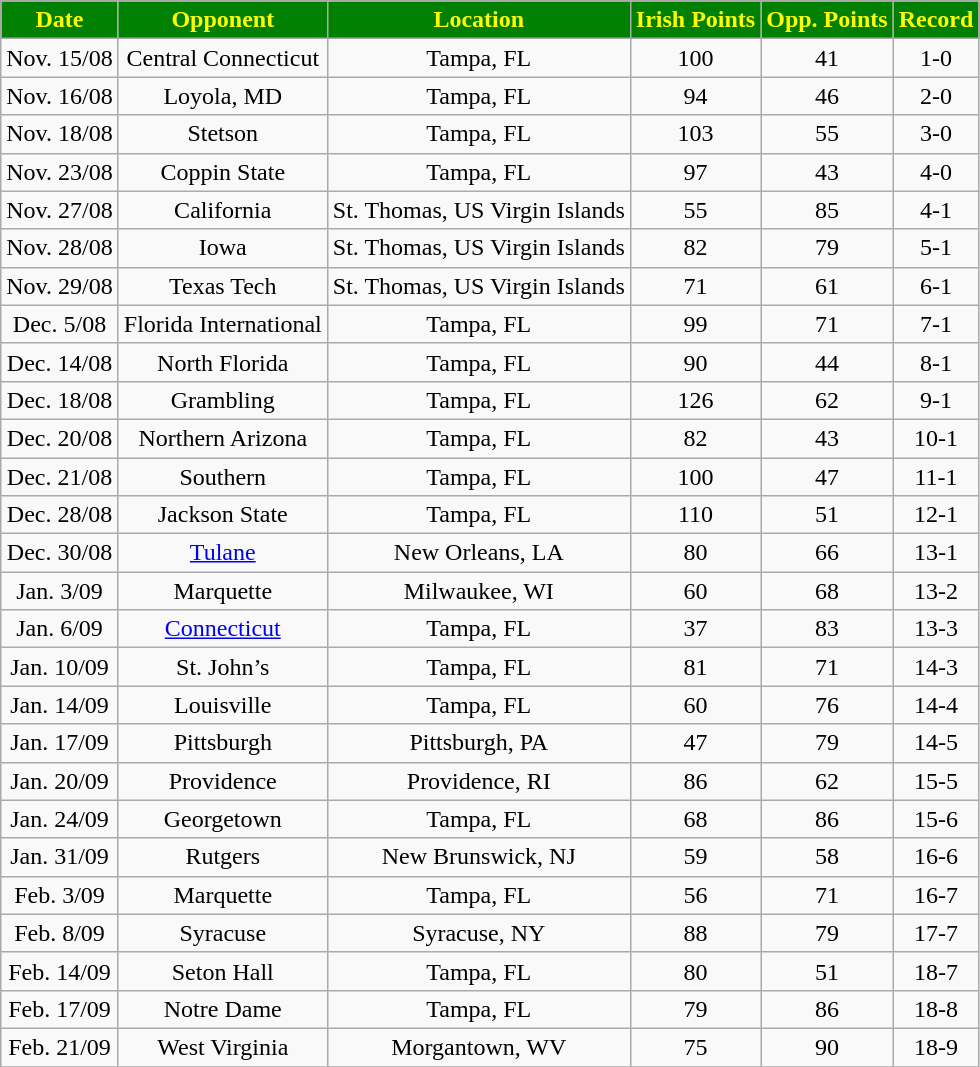<table class="wikitable" style="text-align:center">
<tr>
<th style="background:green;color:yellow;">Date</th>
<th style="background:green;color:yellow;">Opponent</th>
<th style="background:green;color:yellow;">Location</th>
<th style="background:green;color:yellow;">Irish Points</th>
<th style="background:green;color:yellow;">Opp. Points</th>
<th style="background:green;color:yellow;">Record</th>
</tr>
<tr>
<td>Nov. 15/08</td>
<td>Central Connecticut</td>
<td>Tampa, FL</td>
<td>100</td>
<td>41</td>
<td>1-0</td>
</tr>
<tr>
<td>Nov. 16/08</td>
<td>Loyola, MD</td>
<td>Tampa, FL</td>
<td>94</td>
<td>46</td>
<td>2-0</td>
</tr>
<tr>
<td>Nov. 18/08</td>
<td>Stetson</td>
<td>Tampa, FL</td>
<td>103</td>
<td>55</td>
<td>3-0</td>
</tr>
<tr>
<td>Nov. 23/08</td>
<td>Coppin State</td>
<td>Tampa, FL</td>
<td>97</td>
<td>43</td>
<td>4-0</td>
</tr>
<tr>
<td>Nov. 27/08</td>
<td>California</td>
<td>St. Thomas, US Virgin Islands</td>
<td>55</td>
<td>85</td>
<td>4-1</td>
</tr>
<tr>
<td>Nov. 28/08</td>
<td>Iowa</td>
<td>St. Thomas, US Virgin Islands</td>
<td>82</td>
<td>79</td>
<td>5-1</td>
</tr>
<tr>
<td>Nov. 29/08</td>
<td>Texas Tech</td>
<td>St. Thomas, US Virgin Islands</td>
<td>71</td>
<td>61</td>
<td>6-1</td>
</tr>
<tr>
<td>Dec. 5/08</td>
<td>Florida International</td>
<td>Tampa, FL</td>
<td>99</td>
<td>71</td>
<td>7-1</td>
</tr>
<tr>
<td>Dec. 14/08</td>
<td>North Florida</td>
<td>Tampa, FL</td>
<td>90</td>
<td>44</td>
<td>8-1</td>
</tr>
<tr>
<td>Dec. 18/08</td>
<td>Grambling</td>
<td>Tampa, FL</td>
<td>126</td>
<td>62</td>
<td>9-1</td>
</tr>
<tr>
<td>Dec. 20/08</td>
<td>Northern Arizona</td>
<td>Tampa, FL</td>
<td>82</td>
<td>43</td>
<td>10-1</td>
</tr>
<tr>
<td>Dec. 21/08</td>
<td>Southern</td>
<td>Tampa, FL</td>
<td>100</td>
<td>47</td>
<td>11-1</td>
</tr>
<tr>
<td>Dec. 28/08</td>
<td>Jackson State</td>
<td>Tampa, FL</td>
<td>110</td>
<td>51</td>
<td>12-1</td>
</tr>
<tr>
<td>Dec. 30/08</td>
<td><a href='#'>Tulane</a></td>
<td>New Orleans, LA</td>
<td>80</td>
<td>66</td>
<td>13-1</td>
</tr>
<tr>
<td>Jan. 3/09</td>
<td>Marquette</td>
<td>Milwaukee, WI</td>
<td>60</td>
<td>68</td>
<td>13-2</td>
</tr>
<tr>
<td>Jan. 6/09</td>
<td><a href='#'>Connecticut</a></td>
<td>Tampa, FL</td>
<td>37</td>
<td>83</td>
<td>13-3</td>
</tr>
<tr>
<td>Jan. 10/09</td>
<td>St. John’s</td>
<td>Tampa, FL</td>
<td>81</td>
<td>71</td>
<td>14-3</td>
</tr>
<tr>
<td>Jan. 14/09</td>
<td>Louisville</td>
<td>Tampa, FL</td>
<td>60</td>
<td>76</td>
<td>14-4</td>
</tr>
<tr>
<td>Jan. 17/09</td>
<td>Pittsburgh</td>
<td>Pittsburgh, PA</td>
<td>47</td>
<td>79</td>
<td>14-5</td>
</tr>
<tr>
<td>Jan. 20/09</td>
<td>Providence</td>
<td>Providence, RI</td>
<td>86</td>
<td>62</td>
<td>15-5</td>
</tr>
<tr>
<td>Jan. 24/09</td>
<td>Georgetown</td>
<td>Tampa, FL</td>
<td>68</td>
<td>86</td>
<td>15-6</td>
</tr>
<tr>
<td>Jan. 31/09</td>
<td>Rutgers</td>
<td>New Brunswick, NJ</td>
<td>59</td>
<td>58</td>
<td>16-6</td>
</tr>
<tr>
<td>Feb. 3/09</td>
<td>Marquette</td>
<td>Tampa, FL</td>
<td>56</td>
<td>71</td>
<td>16-7</td>
</tr>
<tr>
<td>Feb. 8/09</td>
<td>Syracuse</td>
<td>Syracuse, NY</td>
<td>88</td>
<td>79</td>
<td>17-7</td>
</tr>
<tr>
<td>Feb. 14/09</td>
<td>Seton Hall</td>
<td>Tampa, FL</td>
<td>80</td>
<td>51</td>
<td>18-7</td>
</tr>
<tr>
<td>Feb. 17/09</td>
<td>Notre Dame</td>
<td>Tampa, FL</td>
<td>79</td>
<td>86</td>
<td>18-8</td>
</tr>
<tr>
<td>Feb. 21/09</td>
<td>West Virginia</td>
<td>Morgantown, WV</td>
<td>75</td>
<td>90</td>
<td>18-9</td>
</tr>
<tr>
</tr>
</table>
